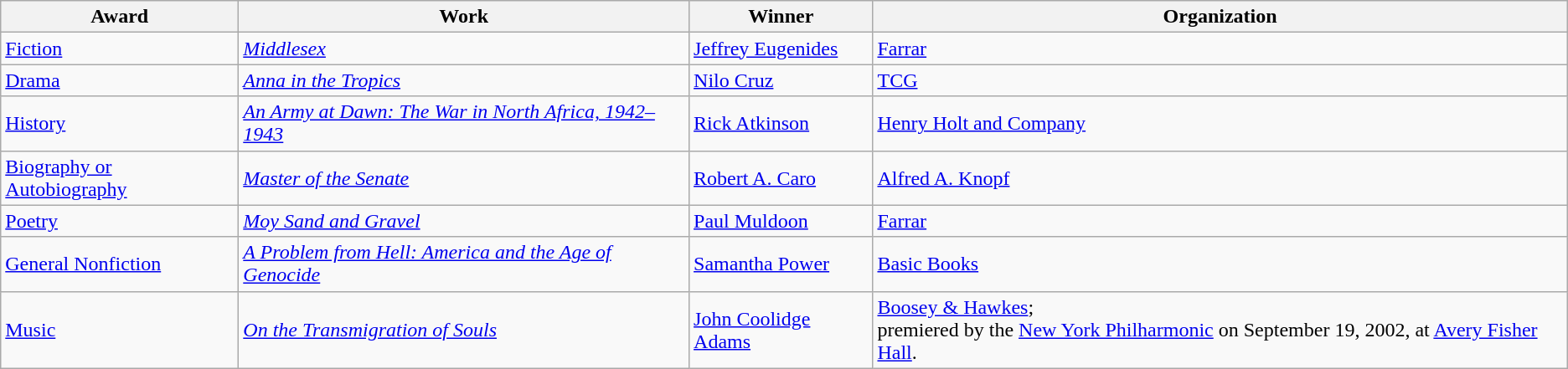<table class="wikitable">
<tr>
<th>Award</th>
<th>Work</th>
<th>Winner</th>
<th>Organization</th>
</tr>
<tr>
<td><a href='#'>Fiction</a></td>
<td><em><a href='#'>Middlesex</a></em></td>
<td><a href='#'>Jeffrey Eugenides</a></td>
<td><a href='#'>Farrar</a></td>
</tr>
<tr>
<td><a href='#'>Drama</a></td>
<td><em><a href='#'>Anna in the Tropics</a></em></td>
<td><a href='#'>Nilo Cruz</a></td>
<td><a href='#'>TCG</a></td>
</tr>
<tr>
<td><a href='#'>History</a></td>
<td><em><a href='#'>An Army at Dawn: The War in North Africa, 1942–1943</a></em></td>
<td><a href='#'>Rick Atkinson</a></td>
<td><a href='#'>Henry Holt and Company</a></td>
</tr>
<tr>
<td><a href='#'>Biography or Autobiography</a></td>
<td><em><a href='#'>Master of the Senate</a></em></td>
<td><a href='#'>Robert A. Caro</a></td>
<td><a href='#'>Alfred A. Knopf</a></td>
</tr>
<tr>
<td><a href='#'>Poetry</a></td>
<td><em><a href='#'>Moy Sand and Gravel</a></em></td>
<td><a href='#'>Paul Muldoon</a></td>
<td><a href='#'>Farrar</a></td>
</tr>
<tr>
<td><a href='#'>General Nonfiction</a></td>
<td><em><a href='#'>A Problem from Hell: America and the Age of Genocide</a></em></td>
<td><a href='#'>Samantha Power</a></td>
<td><a href='#'>Basic Books</a></td>
</tr>
<tr>
<td><a href='#'>Music</a></td>
<td><em><a href='#'>On the Transmigration of Souls</a></em></td>
<td><a href='#'>John Coolidge Adams</a></td>
<td><a href='#'>Boosey & Hawkes</a>; <br>premiered by the <a href='#'>New York Philharmonic</a> on September 19, 2002, at <a href='#'>Avery Fisher Hall</a>.</td>
</tr>
</table>
